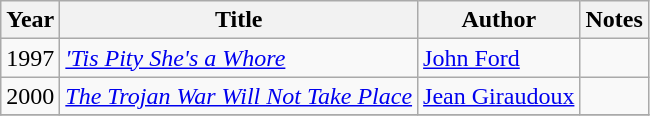<table class="wikitable sortable">
<tr>
<th>Year</th>
<th>Title</th>
<th>Author</th>
<th class="unsortable">Notes</th>
</tr>
<tr>
<td rowspan=1>1997</td>
<td><em><a href='#'>'Tis Pity She's a Whore</a></em></td>
<td><a href='#'>John Ford</a></td>
<td></td>
</tr>
<tr>
<td rowspan=1>2000</td>
<td><em><a href='#'>The Trojan War Will Not Take Place</a></em></td>
<td><a href='#'>Jean Giraudoux</a></td>
<td></td>
</tr>
<tr>
</tr>
</table>
